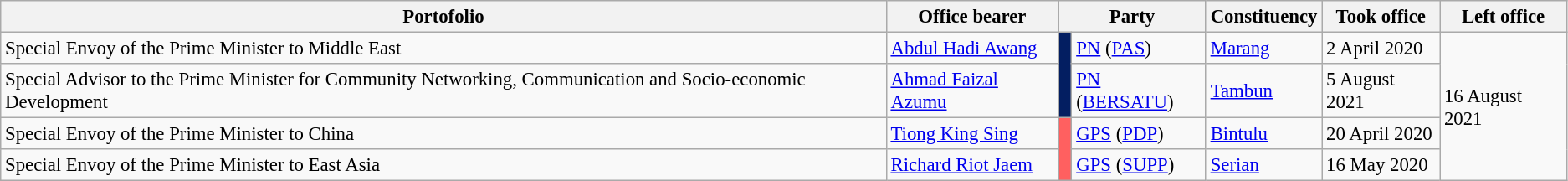<table class="sortable wikitable" style="font-size:95%;">
<tr>
<th>Portofolio</th>
<th>Office bearer</th>
<th colspan="2">Party</th>
<th>Constituency</th>
<th>Took office</th>
<th>Left office</th>
</tr>
<tr>
<td>Special Envoy of the Prime Minister to Middle East</td>
<td><a href='#'>Abdul Hadi Awang</a></td>
<td rowspan="2" bgcolor="#031e61"> </td>
<td><a href='#'>PN</a> (<a href='#'>PAS</a>)</td>
<td><a href='#'>Marang</a></td>
<td>2 April 2020</td>
<td rowspan="4">16 August 2021</td>
</tr>
<tr>
<td>Special Advisor to the Prime Minister for Community Networking, Communication and Socio-economic Development</td>
<td><a href='#'>Ahmad Faizal Azumu</a></td>
<td><a href='#'>PN</a> (<a href='#'>BERSATU</a>)</td>
<td><a href='#'>Tambun</a></td>
<td>5 August 2021</td>
</tr>
<tr>
<td>Special Envoy of the Prime Minister to China</td>
<td><a href='#'>Tiong King Sing</a></td>
<td rowspan="2" bgcolor="#FF6060"> </td>
<td><a href='#'>GPS</a> (<a href='#'>PDP</a>)</td>
<td><a href='#'>Bintulu</a></td>
<td>20 April 2020</td>
</tr>
<tr>
<td>Special Envoy of the Prime Minister to East Asia</td>
<td><a href='#'>Richard Riot Jaem</a></td>
<td><a href='#'>GPS</a> (<a href='#'>SUPP</a>)</td>
<td><a href='#'>Serian</a></td>
<td>16 May 2020</td>
</tr>
</table>
